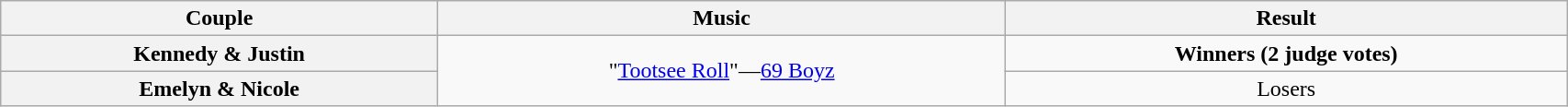<table class="wikitable sortable" style="text-align:center; width: 90%">
<tr>
<th scope="col">Couple</th>
<th scope="col" class="unsortable">Music</th>
<th scope="col" class="unsortable">Result</th>
</tr>
<tr>
<th scope="col">Kennedy & Justin</th>
<td rowspan=2>"<a href='#'>Tootsee Roll</a>"—<a href='#'>69 Boyz</a></td>
<td><strong>Winners (2 judge votes)</strong></td>
</tr>
<tr>
<th scope="col">Emelyn & Nicole</th>
<td>Losers</td>
</tr>
</table>
